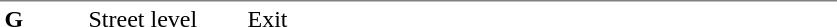<table table border=0 cellspacing=0 cellpadding=3>
<tr>
<td style="border-top:solid 1px gray;" width=50 valign=top><strong>G</strong></td>
<td style="border-top:solid 1px gray;" width=100 valign=top>Street level</td>
<td style="border-top:solid 1px gray;" width=390 valign=top>Exit</td>
</tr>
</table>
